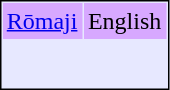<table cellpadding="3" cellspacing="1" style="margin:auto; border:1px solid black; background:#e7e8ff;">
<tr style="text-align:center; background:#d7a8ff;">
<td><a href='#'>Rōmaji</a></td>
<td>English</td>
</tr>
<tr valign=top>
<td><br></td>
<td><br></td>
</tr>
<tr>
<td colspan=2></td>
</tr>
</table>
